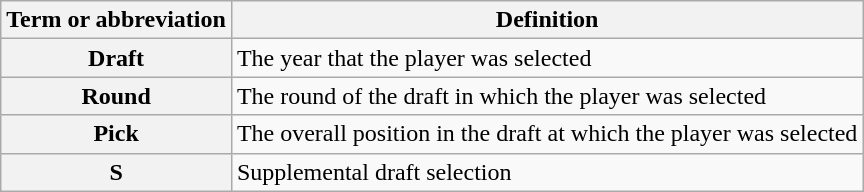<table class="wikitable">
<tr>
<th scope="col">Term or abbreviation</th>
<th scope="col">Definition</th>
</tr>
<tr>
<th scope="row">Draft</th>
<td>The year that the player was selected</td>
</tr>
<tr>
<th scope="row">Round</th>
<td>The round of the draft in which the player was selected</td>
</tr>
<tr>
<th scope="row">Pick</th>
<td>The overall position in the draft at which the player was selected<br></td>
</tr>
<tr>
<th scope="row">S</th>
<td>Supplemental draft selection</td>
</tr>
</table>
